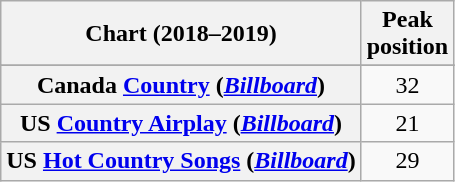<table class="wikitable sortable plainrowheaders" style="text-align:center">
<tr>
<th scope="col">Chart (2018–2019)</th>
<th scope="col">Peak<br>position</th>
</tr>
<tr>
</tr>
<tr>
<th scope="row">Canada <a href='#'>Country</a> (<em><a href='#'>Billboard</a></em>)</th>
<td>32</td>
</tr>
<tr>
<th scope="row">US <a href='#'>Country Airplay</a> (<em><a href='#'>Billboard</a></em>)</th>
<td>21</td>
</tr>
<tr>
<th scope="row">US <a href='#'>Hot Country Songs</a> (<em><a href='#'>Billboard</a></em>)</th>
<td>29</td>
</tr>
</table>
